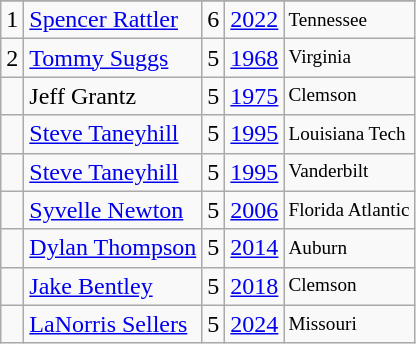<table class="wikitable">
<tr>
</tr>
<tr>
<td>1</td>
<td><a href='#'>Spencer Rattler</a></td>
<td>6</td>
<td><a href='#'>2022</a></td>
<td style="font-size:80%;">Tennessee</td>
</tr>
<tr>
<td>2</td>
<td><a href='#'>Tommy Suggs</a></td>
<td>5</td>
<td><a href='#'>1968</a></td>
<td style="font-size:80%;">Virginia</td>
</tr>
<tr>
<td></td>
<td>Jeff Grantz</td>
<td>5</td>
<td><a href='#'>1975</a></td>
<td style="font-size:80%;">Clemson</td>
</tr>
<tr>
<td></td>
<td><a href='#'>Steve Taneyhill</a></td>
<td>5</td>
<td><a href='#'>1995</a></td>
<td style="font-size:80%;">Louisiana Tech</td>
</tr>
<tr>
<td></td>
<td><a href='#'>Steve Taneyhill</a></td>
<td>5</td>
<td><a href='#'>1995</a></td>
<td style="font-size:80%;">Vanderbilt</td>
</tr>
<tr>
<td></td>
<td><a href='#'>Syvelle Newton</a></td>
<td>5</td>
<td><a href='#'>2006</a></td>
<td style="font-size:80%;">Florida Atlantic</td>
</tr>
<tr>
<td></td>
<td><a href='#'>Dylan Thompson</a></td>
<td>5</td>
<td><a href='#'>2014</a></td>
<td style="font-size:80%;">Auburn</td>
</tr>
<tr>
<td></td>
<td><a href='#'>Jake Bentley</a></td>
<td>5</td>
<td><a href='#'>2018</a></td>
<td style="font-size:80%;">Clemson</td>
</tr>
<tr>
<td></td>
<td><a href='#'>LaNorris Sellers</a></td>
<td>5</td>
<td><a href='#'>2024</a></td>
<td style="font-size:80%;">Missouri</td>
</tr>
</table>
